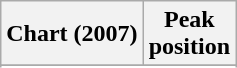<table class="wikitable sortable plainrowheaders" style="text-align:center">
<tr>
<th scope="col">Chart (2007)</th>
<th scope="col">Peak<br>position</th>
</tr>
<tr>
</tr>
<tr>
</tr>
</table>
